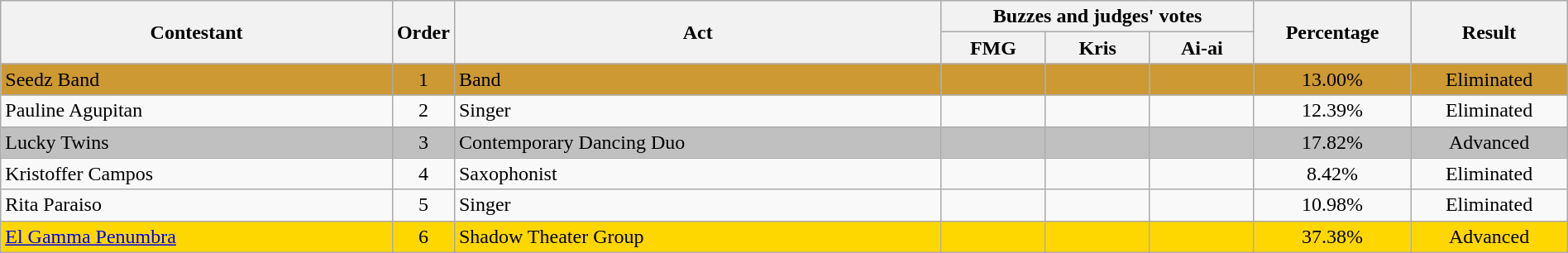<table class="wikitable" style="text-align:center; width:100%;">
<tr>
<th - rowspan="2" style="width:25%;">Contestant</th>
<th rowspan="2" style="width:03%;">Order</th>
<th rowspan="2">Act</th>
<th colspan="3" style="width:20%;">Buzzes and judges' votes</th>
<th rowspan="2" style="width:10%;">Percentage</th>
<th rowspan="2" style="width:10%;">Result</th>
</tr>
<tr>
<th style="width:06.66%;">FMG</th>
<th style="width:06.66%;">Kris</th>
<th style="width:06.66%;">Ai-ai</th>
</tr>
<tr bgcolor="#CC9933">
<td scope="row" style="text-align:left;">Seedz Band</td>
<td>1</td>
<td scope="row" style="text-align:left;">Band</td>
<td></td>
<td></td>
<td></td>
<td>13.00%</td>
<td>Eliminated</td>
</tr>
<tr>
<td scope="row" style="text-align:left;">Pauline Agupitan</td>
<td>2</td>
<td scope="row" style="text-align:left;">Singer</td>
<td></td>
<td></td>
<td></td>
<td>12.39%</td>
<td>Eliminated</td>
</tr>
<tr bgcolor="silver">
<td scope="row" style="text-align:left;">Lucky Twins</td>
<td>3</td>
<td scope="row" style="text-align:left;">Contemporary Dancing Duo</td>
<td></td>
<td></td>
<td></td>
<td>17.82%</td>
<td>Advanced</td>
</tr>
<tr>
<td scope="row" style="text-align:left;">Kristoffer Campos</td>
<td>4</td>
<td scope="row" style="text-align:left;">Saxophonist</td>
<td></td>
<td></td>
<td></td>
<td>8.42%</td>
<td>Eliminated</td>
</tr>
<tr>
<td scope="row" style="text-align:left;">Rita Paraiso</td>
<td>5</td>
<td scope="row" style="text-align:left;">Singer</td>
<td></td>
<td></td>
<td></td>
<td>10.98%</td>
<td>Eliminated</td>
</tr>
<tr bgcolor="gold">
<td scope="row" style="text-align:left;"><a href='#'>El Gamma Penumbra</a></td>
<td>6</td>
<td scope="row" style="text-align:left;">Shadow Theater Group</td>
<td></td>
<td></td>
<td></td>
<td>37.38%</td>
<td>Advanced</td>
</tr>
</table>
